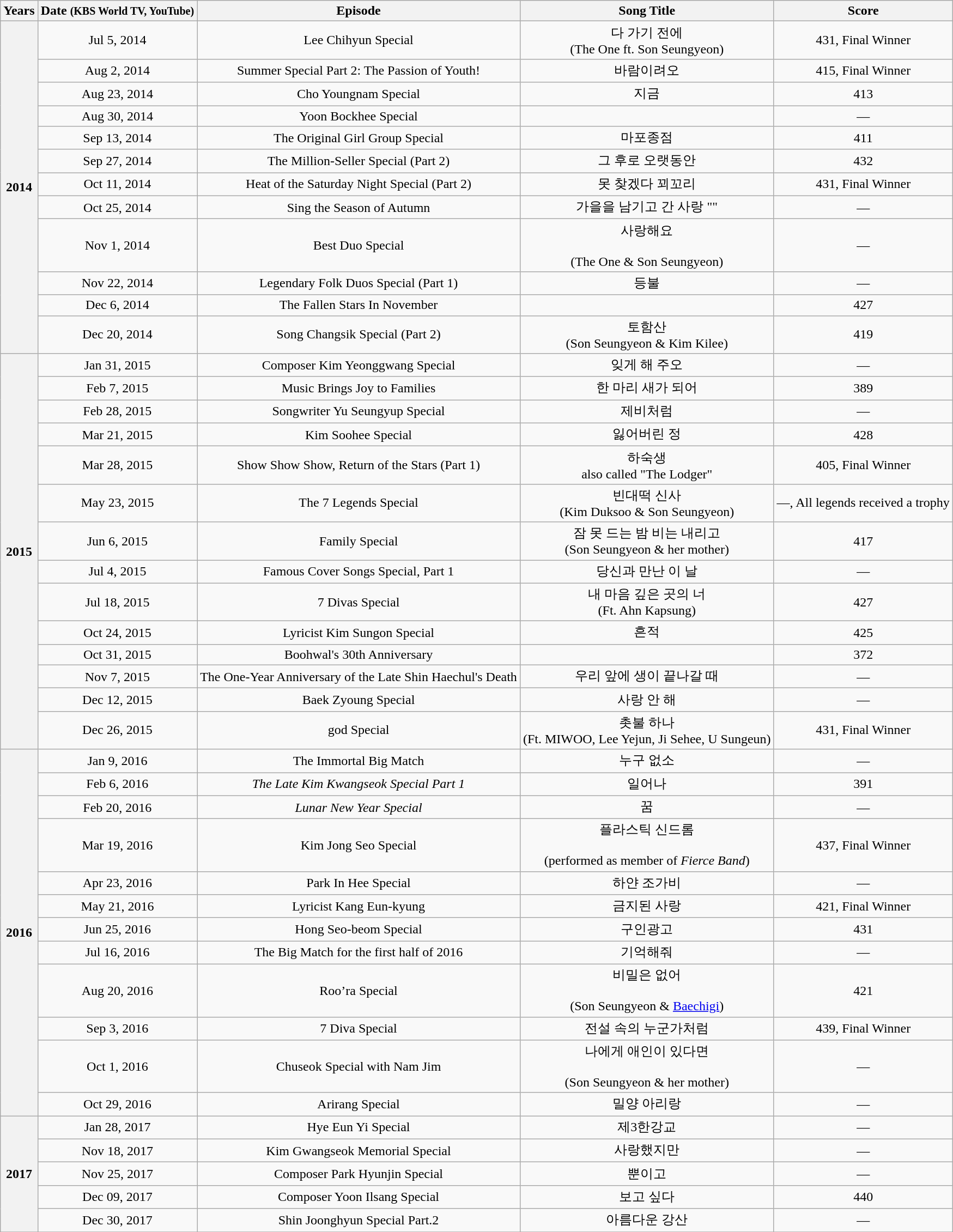<table class="wikitable" style="text-align:center;">
<tr>
<th>Years</th>
<th>Date <small>(KBS World TV, YouTube)</small></th>
<th>Episode</th>
<th>Song Title</th>
<th>Score</th>
</tr>
<tr>
<th rowspan="12">2014</th>
<td>Jul 5, 2014</td>
<td>Lee Chihyun Special</td>
<td>다 가기 전에 <em></em><br>(The One ft. Son Seungyeon)</td>
<td>431, Final Winner</td>
</tr>
<tr>
<td>Aug 2, 2014</td>
<td>Summer Special Part 2: The Passion of Youth!</td>
<td>바람이려오 <em></em></td>
<td>415, Final Winner</td>
</tr>
<tr>
<td>Aug 23, 2014</td>
<td>Cho Youngnam Special</td>
<td>지금 <em></em></td>
<td>413</td>
</tr>
<tr>
<td>Aug 30, 2014</td>
<td>Yoon Bockhee Special</td>
<td></td>
<td>—</td>
</tr>
<tr>
<td>Sep 13, 2014</td>
<td>The Original Girl Group Special</td>
<td>마포종점 <em></em></td>
<td>411</td>
</tr>
<tr>
<td>Sep 27, 2014</td>
<td>The Million-Seller Special (Part 2)</td>
<td>그 후로 오랫동안 <em></em></td>
<td>432</td>
</tr>
<tr>
<td>Oct 11, 2014</td>
<td>Heat of the Saturday Night Special (Part 2)</td>
<td>못 찾겠다 꾀꼬리 <em></em></td>
<td>431, Final Winner</td>
</tr>
<tr>
<td>Oct 25, 2014</td>
<td>Sing the Season of Autumn</td>
<td>가을을 남기고 간 사랑 ""</td>
<td>—</td>
</tr>
<tr>
<td>Nov 1, 2014</td>
<td>Best Duo Special</td>
<td>사랑해요 <em></em> <br><br>(The One & Son Seungyeon)</td>
<td>—</td>
</tr>
<tr>
<td>Nov 22, 2014</td>
<td>Legendary Folk Duos Special (Part 1)</td>
<td>등불 <em></em></td>
<td>—</td>
</tr>
<tr>
<td>Dec 6, 2014</td>
<td>The Fallen Stars In November</td>
<td></td>
<td>427</td>
</tr>
<tr>
<td>Dec 20, 2014</td>
<td>Song Changsik Special (Part 2)</td>
<td>토함산 <em></em> <br>(Son Seungyeon & Kim Kilee)</td>
<td>419</td>
</tr>
<tr>
<th rowspan="14">2015</th>
<td>Jan 31, 2015</td>
<td>Composer Kim Yeonggwang Special</td>
<td>잊게 해 주오 <em></em></td>
<td>—</td>
</tr>
<tr>
<td>Feb 7, 2015</td>
<td>Music Brings Joy to Families</td>
<td>한 마리 새가 되어 <em></em></td>
<td>389</td>
</tr>
<tr>
<td>Feb 28, 2015</td>
<td>Songwriter Yu Seungyup Special</td>
<td>제비처럼 <em></em></td>
<td>—</td>
</tr>
<tr>
<td>Mar 21, 2015</td>
<td>Kim Soohee Special</td>
<td>잃어버린 정 <em></em></td>
<td>428</td>
</tr>
<tr>
<td>Mar 28, 2015</td>
<td>Show Show Show, Return of the Stars (Part 1)</td>
<td>하숙생 <em></em> <br>also called "The Lodger"</td>
<td>405, Final Winner</td>
</tr>
<tr>
<td>May 23, 2015</td>
<td>The 7 Legends Special</td>
<td>빈대떡 신사 <em></em> <br>(Kim Duksoo & Son Seungyeon)</td>
<td>—, All legends received a trophy</td>
</tr>
<tr>
<td>Jun 6, 2015</td>
<td>Family Special</td>
<td>잠 못 드는 밤 비는 내리고 <em></em> <br>(Son Seungyeon & her mother)</td>
<td>417</td>
</tr>
<tr>
<td>Jul 4, 2015</td>
<td>Famous Cover Songs Special, Part 1</td>
<td>당신과 만난 이 날 <em></em></td>
<td>—</td>
</tr>
<tr>
<td>Jul 18, 2015</td>
<td>7 Divas Special</td>
<td>내 마음 깊은 곳의 너 <em></em> <br>(Ft. Ahn Kapsung)</td>
<td>427</td>
</tr>
<tr>
<td>Oct 24, 2015</td>
<td>Lyricist Kim Sungon Special</td>
<td>흔적 <em></em></td>
<td>425</td>
</tr>
<tr>
<td>Oct 31, 2015</td>
<td>Boohwal's 30th Anniversary</td>
<td></td>
<td>372</td>
</tr>
<tr>
<td>Nov 7, 2015</td>
<td>The One-Year Anniversary of the Late Shin Haechul's Death</td>
<td>우리 앞에 생이 끝나갈 때  <em></em></td>
<td>—</td>
</tr>
<tr>
<td>Dec 12, 2015</td>
<td>Baek Zyoung Special</td>
<td>사랑 안 해 <em></em></td>
<td>—</td>
</tr>
<tr>
<td>Dec 26, 2015</td>
<td>god Special</td>
<td>촛불 하나 <em></em> <br>(Ft. MIWOO, Lee Yejun, Ji Sehee, U Sungeun)</td>
<td>431, Final Winner</td>
</tr>
<tr>
<th rowspan="12">2016</th>
<td>Jan 9, 2016</td>
<td>The Immortal Big Match</td>
<td>누구 없소 <em></em></td>
<td>—</td>
</tr>
<tr>
<td>Feb 6, 2016</td>
<td><em>The Late Kim Kwangseok Special Part 1</em></td>
<td>일어나 <em></em></td>
<td>391</td>
</tr>
<tr>
<td>Feb 20, 2016</td>
<td><em>Lunar New Year Special</em></td>
<td>꿈 <em></em></td>
<td>—</td>
</tr>
<tr>
<td>Mar 19, 2016</td>
<td>Kim Jong Seo Special</td>
<td>플라스틱 신드롬 <em></em> <br><br>(performed as member of <em>Fierce Band</em>)</td>
<td>437, Final Winner</td>
</tr>
<tr>
<td>Apr 23, 2016</td>
<td>Park In Hee Special</td>
<td>하얀 조가비 <em></em></td>
<td>—</td>
</tr>
<tr>
<td>May 21, 2016</td>
<td>Lyricist Kang Eun-kyung</td>
<td>금지된 사랑 <em></em></td>
<td>421, Final Winner</td>
</tr>
<tr>
<td>Jun 25, 2016</td>
<td>Hong Seo-beom Special</td>
<td>구인광고 <em></em></td>
<td>431</td>
</tr>
<tr>
<td>Jul 16, 2016</td>
<td>The Big Match for the first half of 2016</td>
<td>기억해줘 <em></em></td>
<td>—</td>
</tr>
<tr>
<td>Aug 20, 2016</td>
<td>Roo’ra Special</td>
<td>비밀은 없어 <em></em> <br><br>(Son Seungyeon & <a href='#'>Baechigi</a>)</td>
<td>421</td>
</tr>
<tr>
<td>Sep 3, 2016</td>
<td>7 Diva Special</td>
<td>전설 속의 누군가처럼 <em></em></td>
<td>439, Final Winner</td>
</tr>
<tr>
<td>Oct 1, 2016</td>
<td>Chuseok Special with Nam Jim</td>
<td>나에게 애인이 있다면 <em></em> <br><br>(Son Seungyeon & her mother)</td>
<td>—</td>
</tr>
<tr>
<td>Oct 29, 2016</td>
<td>Arirang Special</td>
<td>밀양 아리랑 <em></em></td>
<td>—</td>
</tr>
<tr>
<th rowspan="5">2017</th>
<td>Jan 28, 2017</td>
<td>Hye Eun Yi Special</td>
<td>제3한강교 <em></em></td>
<td>—</td>
</tr>
<tr>
<td>Nov 18, 2017</td>
<td>Kim Gwangseok Memorial Special</td>
<td>사랑했지만 <em></em></td>
<td>—</td>
</tr>
<tr>
<td>Nov 25, 2017</td>
<td>Composer Park Hyunjin Special</td>
<td>뿐이고 <em></em></td>
<td>—</td>
</tr>
<tr>
<td>Dec 09, 2017</td>
<td>Composer Yoon Ilsang Special</td>
<td>보고 싶다 <em></em></td>
<td>440</td>
</tr>
<tr>
<td>Dec 30, 2017</td>
<td>Shin Joonghyun Special Part.2</td>
<td>아름다운 강산 <em></em></td>
<td>—</td>
</tr>
<tr>
</tr>
</table>
